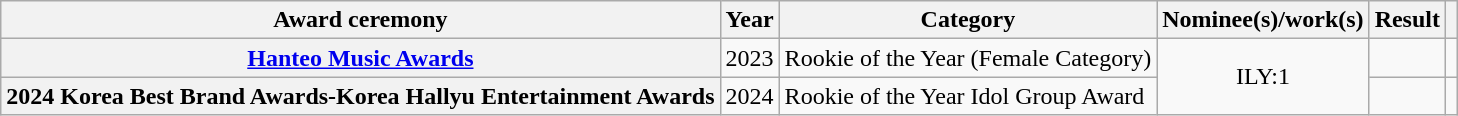<table class="wikitable sortable plainrowheaders" style="text-align:left">
<tr>
<th scope="col">Award ceremony</th>
<th scope="col">Year</th>
<th scope="col">Category</th>
<th scope="col">Nominee(s)/work(s)</th>
<th scope="col">Result</th>
<th scope="col" class="unsortable"></th>
</tr>
<tr>
<th scope="row"><a href='#'>Hanteo Music Awards</a></th>
<td rowspan="1">2023</td>
<td>Rookie of the Year (Female Category)</td>
<td align="center" rowspan="2">ILY:1</td>
<td></td>
<td style="text-align:center"></td>
</tr>
<tr>
<th scope="row">2024 Korea Best Brand Awards-Korea Hallyu Entertainment Awards</th>
<td>2024</td>
<td>Rookie of the Year Idol Group Award</td>
<td></td>
<td></td>
</tr>
</table>
